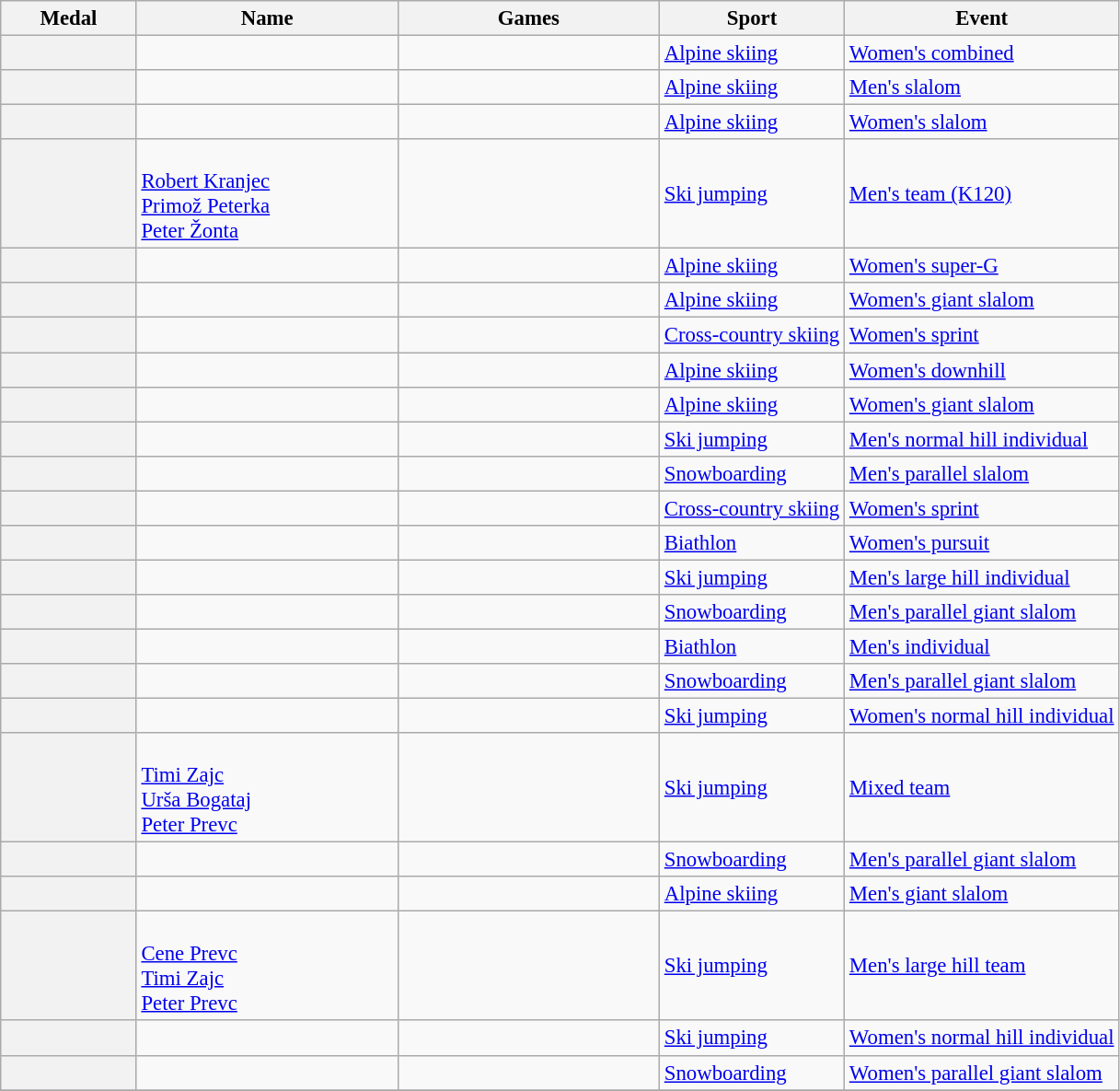<table class="wikitable plainrowheaders sortable" style="font-size: 95%;">
<tr>
<th scope="col" style="width:6em">Medal</th>
<th scope="col" style="width:12em">Name</th>
<th scope="col" style="width:12em">Games</th>
<th scope="col">Sport</th>
<th scope="col">Event</th>
</tr>
<tr>
<th scope="row"></th>
<td></td>
<td></td>
<td> <a href='#'>Alpine skiing</a></td>
<td><a href='#'>Women's combined</a></td>
</tr>
<tr>
<th scope="row"></th>
<td></td>
<td></td>
<td> <a href='#'>Alpine skiing</a></td>
<td><a href='#'>Men's slalom</a></td>
</tr>
<tr>
<th scope="row"></th>
<td></td>
<td></td>
<td> <a href='#'>Alpine skiing</a></td>
<td><a href='#'>Women's slalom</a></td>
</tr>
<tr>
<th scope="row"></th>
<td><br><a href='#'>Robert Kranjec</a><br><a href='#'>Primož Peterka</a><br><a href='#'>Peter Žonta</a></td>
<td></td>
<td> <a href='#'>Ski jumping</a></td>
<td><a href='#'>Men's team (K120)</a></td>
</tr>
<tr>
<th scope="row"></th>
<td></td>
<td></td>
<td> <a href='#'>Alpine skiing</a></td>
<td><a href='#'>Women's super-G</a></td>
</tr>
<tr>
<th scope="row"></th>
<td></td>
<td></td>
<td> <a href='#'>Alpine skiing</a></td>
<td><a href='#'>Women's giant slalom</a></td>
</tr>
<tr>
<th scope="row"></th>
<td></td>
<td></td>
<td> <a href='#'>Cross-country skiing</a></td>
<td><a href='#'>Women's sprint</a></td>
</tr>
<tr>
<th scope="row"></th>
<td></td>
<td></td>
<td> <a href='#'>Alpine skiing</a></td>
<td><a href='#'>Women's downhill</a></td>
</tr>
<tr>
<th scope="row"></th>
<td></td>
<td></td>
<td> <a href='#'>Alpine skiing</a></td>
<td><a href='#'>Women's giant slalom</a></td>
</tr>
<tr>
<th scope="row"></th>
<td></td>
<td></td>
<td> <a href='#'>Ski jumping</a></td>
<td><a href='#'>Men's normal hill individual</a></td>
</tr>
<tr>
<th scope="row"></th>
<td></td>
<td></td>
<td> <a href='#'>Snowboarding</a></td>
<td><a href='#'>Men's parallel slalom</a></td>
</tr>
<tr>
<th scope="row"></th>
<td></td>
<td></td>
<td> <a href='#'>Cross-country skiing</a></td>
<td><a href='#'>Women's sprint</a></td>
</tr>
<tr>
<th scope="row"></th>
<td></td>
<td></td>
<td> <a href='#'>Biathlon</a></td>
<td><a href='#'>Women's pursuit</a></td>
</tr>
<tr>
<th scope="row"></th>
<td></td>
<td></td>
<td> <a href='#'>Ski jumping</a></td>
<td><a href='#'>Men's large hill individual</a></td>
</tr>
<tr>
<th scope="row"></th>
<td></td>
<td></td>
<td> <a href='#'>Snowboarding</a></td>
<td><a href='#'>Men's parallel giant slalom</a></td>
</tr>
<tr>
<th scope="row"></th>
<td></td>
<td></td>
<td> <a href='#'>Biathlon</a></td>
<td><a href='#'>Men's individual</a></td>
</tr>
<tr>
<th scope="row"></th>
<td></td>
<td></td>
<td> <a href='#'>Snowboarding</a></td>
<td><a href='#'>Men's parallel giant slalom</a></td>
</tr>
<tr>
<th scope="row"></th>
<td></td>
<td></td>
<td> <a href='#'>Ski jumping</a></td>
<td><a href='#'>Women's normal hill individual</a></td>
</tr>
<tr>
<th scope="row"></th>
<td><br><a href='#'>Timi Zajc</a><br><a href='#'>Urša Bogataj</a><br><a href='#'>Peter Prevc</a></td>
<td></td>
<td> <a href='#'>Ski jumping</a></td>
<td><a href='#'>Mixed team</a></td>
</tr>
<tr>
<th scope="row"></th>
<td></td>
<td></td>
<td> <a href='#'>Snowboarding</a></td>
<td><a href='#'>Men's parallel giant slalom</a></td>
</tr>
<tr>
<th scope="row"></th>
<td></td>
<td></td>
<td> <a href='#'>Alpine skiing</a></td>
<td><a href='#'>Men's giant slalom</a></td>
</tr>
<tr>
<th scope="row"></th>
<td><br><a href='#'>Cene Prevc</a><br><a href='#'>Timi Zajc</a><br><a href='#'>Peter Prevc</a></td>
<td></td>
<td> <a href='#'>Ski jumping</a></td>
<td><a href='#'>Men's large hill team</a></td>
</tr>
<tr>
<th scope="row"></th>
<td></td>
<td></td>
<td> <a href='#'>Ski jumping</a></td>
<td><a href='#'>Women's normal hill individual</a></td>
</tr>
<tr>
<th scope="row"></th>
<td></td>
<td></td>
<td> <a href='#'>Snowboarding</a></td>
<td><a href='#'>Women's parallel giant slalom</a></td>
</tr>
<tr>
</tr>
</table>
